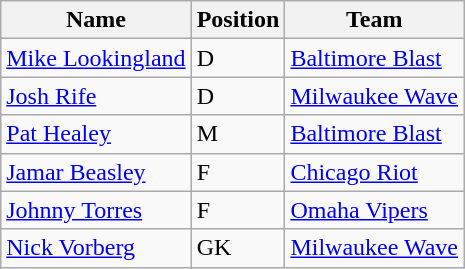<table class="wikitable">
<tr>
<th>Name</th>
<th>Position</th>
<th>Team</th>
</tr>
<tr>
<td><a href='#'>Mike Lookingland</a></td>
<td>D</td>
<td><a href='#'>Baltimore Blast</a></td>
</tr>
<tr>
<td><a href='#'>Josh Rife</a></td>
<td>D</td>
<td><a href='#'>Milwaukee Wave</a></td>
</tr>
<tr>
<td><a href='#'>Pat Healey</a></td>
<td>M</td>
<td><a href='#'>Baltimore Blast</a></td>
</tr>
<tr>
<td><a href='#'>Jamar Beasley</a></td>
<td>F</td>
<td><a href='#'>Chicago Riot</a></td>
</tr>
<tr>
<td><a href='#'>Johnny Torres</a></td>
<td>F</td>
<td><a href='#'>Omaha Vipers</a></td>
</tr>
<tr>
<td><a href='#'>Nick Vorberg</a></td>
<td>GK</td>
<td><a href='#'>Milwaukee Wave</a></td>
</tr>
</table>
